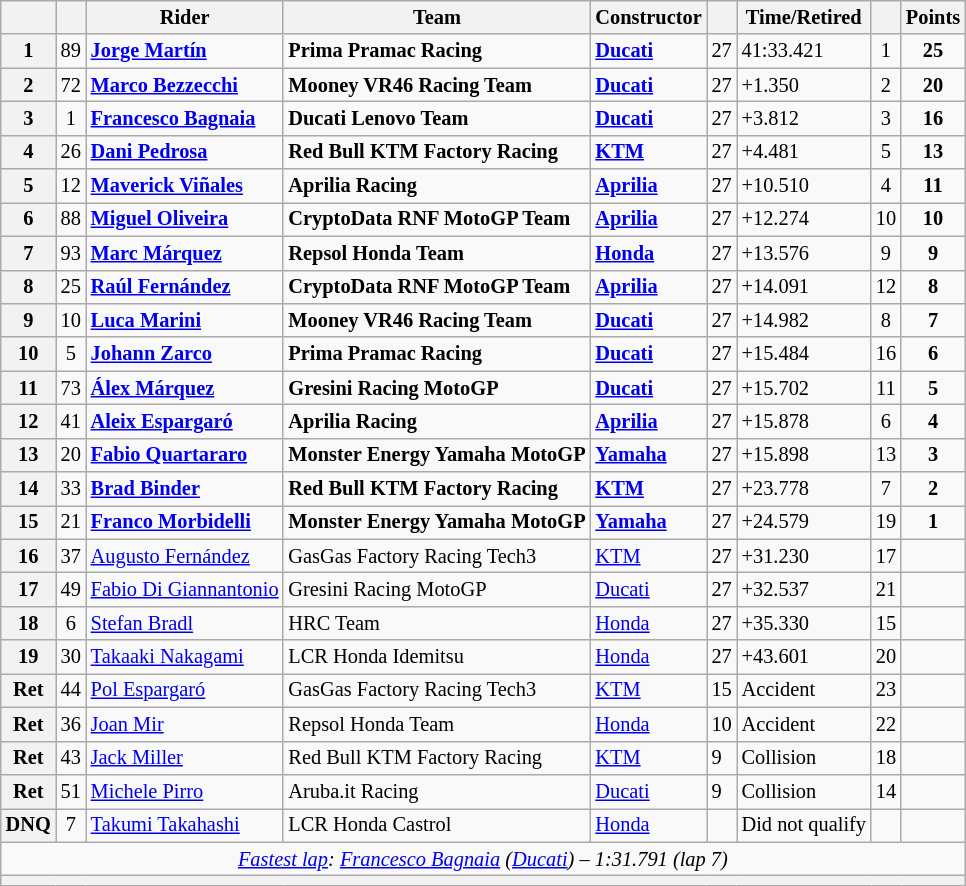<table class="wikitable sortable" style="font-size: 85%;">
<tr>
<th scope="col"></th>
<th scope="col"></th>
<th scope="col">Rider</th>
<th scope="col">Team</th>
<th scope="col">Constructor</th>
<th scope="col" class="unsortable"></th>
<th scope="col" class="unsortable">Time/Retired</th>
<th scope="col"></th>
<th scope="col">Points</th>
</tr>
<tr>
<th scope="row">1</th>
<td align="center">89</td>
<td data-sort-value="mart"> <strong><a href='#'>Jorge Martín</a></strong></td>
<td><strong>Prima Pramac Racing</strong></td>
<td><strong><a href='#'>Ducati</a></strong></td>
<td>27</td>
<td>41:33.421</td>
<td align="center">1</td>
<td align="center"><strong>25</strong></td>
</tr>
<tr>
<th scope="row">2</th>
<td align="center">72</td>
<td data-sort-value="bez"> <strong><a href='#'>Marco Bezzecchi</a></strong></td>
<td><strong>Mooney VR46 Racing Team</strong></td>
<td><strong><a href='#'>Ducati</a></strong></td>
<td>27</td>
<td>+1.350</td>
<td align="center">2</td>
<td align="center"><strong>20</strong></td>
</tr>
<tr>
<th scope="row">3</th>
<td align="center">1</td>
<td data-sort-value="bag"> <strong><a href='#'>Francesco Bagnaia</a></strong></td>
<td><strong>Ducati Lenovo Team</strong></td>
<td><strong><a href='#'>Ducati</a></strong></td>
<td>27</td>
<td>+3.812</td>
<td align="center">3</td>
<td align="center"><strong>16</strong></td>
</tr>
<tr>
<th scope="row">4</th>
<td align="center">26</td>
<td data-sort-value="ped"> <strong><a href='#'>Dani Pedrosa</a></strong></td>
<td><strong>Red Bull KTM Factory Racing</strong></td>
<td><strong><a href='#'>KTM</a></strong></td>
<td>27</td>
<td>+4.481</td>
<td align="center">5</td>
<td align="center"><strong>13</strong></td>
</tr>
<tr>
<th scope="row">5</th>
<td align="center">12</td>
<td data-sort-value="vin"> <strong><a href='#'>Maverick Viñales</a></strong></td>
<td><strong>Aprilia Racing</strong></td>
<td><strong><a href='#'>Aprilia</a></strong></td>
<td>27</td>
<td>+10.510</td>
<td align="center">4</td>
<td align="center"><strong>11</strong></td>
</tr>
<tr>
<th scope="row">6</th>
<td align="center">88</td>
<td data-sort-value="oli"> <strong><a href='#'>Miguel Oliveira</a></strong></td>
<td><strong>CryptoData RNF MotoGP Team</strong></td>
<td><strong><a href='#'>Aprilia</a></strong></td>
<td>27</td>
<td>+12.274</td>
<td align="center">10</td>
<td align="center"><strong>10</strong></td>
</tr>
<tr>
<th scope="row">7</th>
<td align="center">93</td>
<td data-sort-value="marqm"> <strong><a href='#'>Marc Márquez</a></strong></td>
<td><strong>Repsol Honda Team</strong></td>
<td><strong><a href='#'>Honda</a></strong></td>
<td>27</td>
<td>+13.576</td>
<td align="center">9</td>
<td align="center"><strong>9</strong></td>
</tr>
<tr>
<th scope="row">8</th>
<td align="center">25</td>
<td data-sort-value="ferr"> <strong><a href='#'>Raúl Fernández</a></strong></td>
<td><strong>CryptoData RNF MotoGP Team</strong></td>
<td><strong><a href='#'>Aprilia</a></strong></td>
<td>27</td>
<td>+14.091</td>
<td align="center">12</td>
<td align="center"><strong>8</strong></td>
</tr>
<tr>
<th scope="row">9</th>
<td align="center">10</td>
<td data-sort-value="mari"> <strong><a href='#'>Luca Marini</a></strong></td>
<td><strong>Mooney VR46 Racing Team</strong></td>
<td><strong><a href='#'>Ducati</a></strong></td>
<td>27</td>
<td>+14.982</td>
<td align="center">8</td>
<td align="center"><strong>7</strong></td>
</tr>
<tr>
<th scope="row">10</th>
<td align="center">5</td>
<td data-sort-value="zar"> <strong><a href='#'>Johann Zarco</a></strong></td>
<td><strong>Prima Pramac Racing</strong></td>
<td><strong><a href='#'>Ducati</a></strong></td>
<td>27</td>
<td>+15.484</td>
<td align="center">16</td>
<td align="center"><strong>6</strong></td>
</tr>
<tr>
<th scope="row">11</th>
<td align="center">73</td>
<td data-sort-value="marqa"> <strong><a href='#'>Álex Márquez</a></strong></td>
<td><strong>Gresini Racing MotoGP</strong></td>
<td><strong><a href='#'>Ducati</a></strong></td>
<td>27</td>
<td>+15.702</td>
<td align="center">11</td>
<td align="center"><strong>5</strong></td>
</tr>
<tr>
<th scope="row">12</th>
<td align="center">41</td>
<td data-sort-value="espa"> <strong><a href='#'>Aleix Espargaró</a></strong></td>
<td><strong>Aprilia Racing</strong></td>
<td><strong><a href='#'>Aprilia</a></strong></td>
<td>27</td>
<td>+15.878</td>
<td align="center">6</td>
<td align="center"><strong>4</strong></td>
</tr>
<tr>
<th scope="row">13</th>
<td align="center">20</td>
<td data-sort-value="qua"> <strong><a href='#'>Fabio Quartararo</a></strong></td>
<td><strong>Monster Energy Yamaha MotoGP</strong></td>
<td><strong><a href='#'>Yamaha</a></strong></td>
<td>27</td>
<td>+15.898</td>
<td align="center">13</td>
<td align="center"><strong>3</strong></td>
</tr>
<tr>
<th scope="row">14</th>
<td align="center">33</td>
<td data-sort-value="bin"> <strong><a href='#'>Brad Binder</a></strong></td>
<td><strong>Red Bull KTM Factory Racing</strong></td>
<td><strong><a href='#'>KTM</a></strong></td>
<td>27</td>
<td>+23.778</td>
<td align="center">7</td>
<td align="center"><strong>2</strong></td>
</tr>
<tr>
<th scope="row">15</th>
<td align="center">21</td>
<td data-sort-value="mor"> <strong><a href='#'>Franco Morbidelli</a></strong></td>
<td><strong>Monster Energy Yamaha MotoGP</strong></td>
<td><strong><a href='#'>Yamaha</a></strong></td>
<td>27</td>
<td>+24.579</td>
<td align="center">19</td>
<td align="center"><strong>1</strong></td>
</tr>
<tr>
<th scope="row">16</th>
<td align="center">37</td>
<td data-sort-value="fera"> <a href='#'>Augusto Fernández</a></td>
<td>GasGas Factory Racing Tech3</td>
<td><a href='#'>KTM</a></td>
<td>27</td>
<td>+31.230</td>
<td align="center">17</td>
<td></td>
</tr>
<tr>
<th scope="row">17</th>
<td align="center">49</td>
<td data-sort-value="dig"> <a href='#'>Fabio Di Giannantonio</a></td>
<td>Gresini Racing MotoGP</td>
<td><a href='#'>Ducati</a></td>
<td>27</td>
<td>+32.537</td>
<td align="center">21</td>
<td></td>
</tr>
<tr>
<th scope="row">18</th>
<td align="center">6</td>
<td data-sort-value="bra"> <a href='#'>Stefan Bradl</a></td>
<td>HRC Team</td>
<td><a href='#'>Honda</a></td>
<td>27</td>
<td>+35.330</td>
<td align="center">15</td>
<td></td>
</tr>
<tr>
<th scope="row">19</th>
<td align="center">30</td>
<td data-sort-value="nak"> <a href='#'>Takaaki Nakagami</a></td>
<td>LCR Honda Idemitsu</td>
<td><a href='#'>Honda</a></td>
<td>27</td>
<td>+43.601</td>
<td align="center">20</td>
<td></td>
</tr>
<tr>
<th scope="row">Ret</th>
<td align="center">44</td>
<td data-sort-value="espp"> <a href='#'>Pol Espargaró</a></td>
<td>GasGas Factory Racing Tech3</td>
<td><a href='#'>KTM</a></td>
<td>15</td>
<td>Accident</td>
<td align="center">23</td>
<td></td>
</tr>
<tr>
<th scope="row">Ret</th>
<td align="center">36</td>
<td data-sort-value="mir"> <a href='#'>Joan Mir</a></td>
<td>Repsol Honda Team</td>
<td><a href='#'>Honda</a></td>
<td>10</td>
<td>Accident</td>
<td align="center">22</td>
<td></td>
</tr>
<tr>
<th scope="row">Ret</th>
<td align="center">43</td>
<td data-sort-value="mil"> <a href='#'>Jack Miller</a></td>
<td>Red Bull KTM Factory Racing</td>
<td><a href='#'>KTM</a></td>
<td>9</td>
<td>Collision</td>
<td align="center">18</td>
<td></td>
</tr>
<tr>
<th scope="row">Ret</th>
<td align="center">51</td>
<td data-sort-value="pir"> <a href='#'>Michele Pirro</a></td>
<td>Aruba.it Racing</td>
<td><a href='#'>Ducati</a></td>
<td>9</td>
<td>Collision</td>
<td align="center">14</td>
<td></td>
</tr>
<tr>
<th scope="row">DNQ</th>
<td align="center">7</td>
<td data-sort-value="tak"> <a href='#'>Takumi Takahashi</a></td>
<td>LCR Honda Castrol</td>
<td><a href='#'>Honda</a></td>
<td></td>
<td>Did not qualify</td>
<td align="center"></td>
<td></td>
</tr>
<tr class="sortbottom">
<td colspan="9" style="text-align:center"><em><a href='#'>Fastest lap</a>:  <a href='#'>Francesco Bagnaia</a> (<a href='#'>Ducati</a>) – 1:31.791 (lap 7)</em></td>
</tr>
<tr>
<th colspan=9></th>
</tr>
</table>
